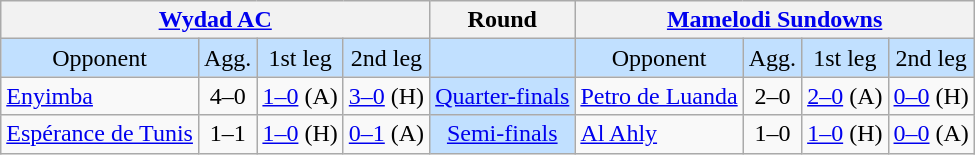<table class="wikitable" style="text-align:center">
<tr>
<th colspan="4"> <a href='#'>Wydad AC</a></th>
<th>Round</th>
<th colspan="4"> <a href='#'>Mamelodi Sundowns</a></th>
</tr>
<tr style="background:#C1E0FF">
<td>Opponent</td>
<td>Agg.</td>
<td>1st leg</td>
<td>2nd leg</td>
<td></td>
<td>Opponent</td>
<td>Agg.</td>
<td>1st leg</td>
<td>2nd leg</td>
</tr>
<tr>
<td style="text-align:left"> <a href='#'>Enyimba</a></td>
<td>4–0</td>
<td><a href='#'>1–0</a> (A)</td>
<td><a href='#'>3–0</a> (H)</td>
<td style="background:#C1E0FF"><a href='#'>Quarter-finals</a></td>
<td style="text-align:left"> <a href='#'>Petro de Luanda</a></td>
<td>2–0</td>
<td><a href='#'>2–0</a> (A)</td>
<td><a href='#'>0–0</a> (H)</td>
</tr>
<tr>
<td style="text-align:left"> <a href='#'>Espérance de Tunis</a></td>
<td>1–1 </td>
<td><a href='#'>1–0</a> (H)</td>
<td><a href='#'>0–1</a> (A)</td>
<td style="background:#C1E0FF"><a href='#'>Semi-finals</a></td>
<td style="text-align:left"> <a href='#'>Al Ahly</a></td>
<td>1–0</td>
<td><a href='#'>1–0</a> (H)</td>
<td><a href='#'>0–0</a> (A)</td>
</tr>
</table>
